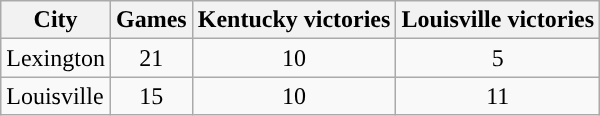<table class="wikitable sortable">
<tr>
<th>City</th>
<th>Games</th>
<th>Kentucky victories</th>
<th>Louisville victories</th>
</tr>
<tr>
<td>Lexington</td>
<td style="text-align:center;">21</td>
<td style="text-align:center;">10</td>
<td style="text-align:center;">5</td>
</tr>
<tr>
<td>Louisville</td>
<td style="text-align:center;">15</td>
<td style="text-align:center;">10</td>
<td style="text-align:center;">11</td>
</tr>
</table>
